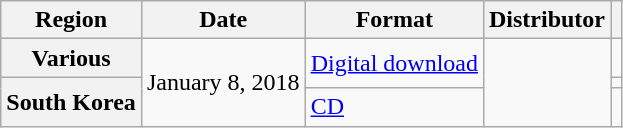<table class="wikitable plainrowheaders">
<tr>
<th scope="col">Region</th>
<th scope="col">Date</th>
<th scope="col">Format</th>
<th scope="col">Distributor</th>
<th scope="col"></th>
</tr>
<tr>
<th scope="row">Various</th>
<td rowspan="3">January 8, 2018</td>
<td rowspan="2"><a href='#'>Digital download</a></td>
<td rowspan="3"></td>
<td></td>
</tr>
<tr>
<th scope="row" rowspan="2">South Korea</th>
<td></td>
</tr>
<tr>
<td><a href='#'>CD</a></td>
<td></td>
</tr>
</table>
